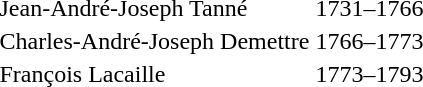<table>
<tr>
<td>Jean-André-Joseph Tanné</td>
<td>1731–1766</td>
</tr>
<tr>
<td>Charles-André-Joseph Demettre</td>
<td>1766–1773</td>
</tr>
<tr>
<td>François Lacaille</td>
<td>1773–1793</td>
</tr>
</table>
